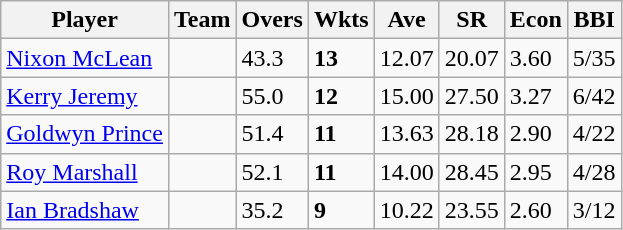<table class="wikitable">
<tr>
<th>Player</th>
<th>Team</th>
<th>Overs</th>
<th>Wkts</th>
<th>Ave</th>
<th>SR</th>
<th>Econ</th>
<th>BBI</th>
</tr>
<tr>
<td><a href='#'>Nixon McLean</a></td>
<td></td>
<td>43.3</td>
<td><strong>13</strong></td>
<td>12.07</td>
<td>20.07</td>
<td>3.60</td>
<td>5/35</td>
</tr>
<tr>
<td><a href='#'>Kerry Jeremy</a></td>
<td></td>
<td>55.0</td>
<td><strong>12</strong></td>
<td>15.00</td>
<td>27.50</td>
<td>3.27</td>
<td>6/42</td>
</tr>
<tr>
<td><a href='#'>Goldwyn Prince</a></td>
<td></td>
<td>51.4</td>
<td><strong>11</strong></td>
<td>13.63</td>
<td>28.18</td>
<td>2.90</td>
<td>4/22</td>
</tr>
<tr>
<td><a href='#'>Roy Marshall</a></td>
<td></td>
<td>52.1</td>
<td><strong>11</strong></td>
<td>14.00</td>
<td>28.45</td>
<td>2.95</td>
<td>4/28</td>
</tr>
<tr>
<td><a href='#'>Ian Bradshaw</a></td>
<td></td>
<td>35.2</td>
<td><strong>9</strong></td>
<td>10.22</td>
<td>23.55</td>
<td>2.60</td>
<td>3/12</td>
</tr>
</table>
